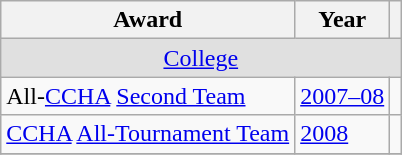<table class="wikitable">
<tr>
<th>Award</th>
<th>Year</th>
<th></th>
</tr>
<tr ALIGN="center" bgcolor="#e0e0e0">
<td colspan="3"><a href='#'>College</a></td>
</tr>
<tr>
<td>All-<a href='#'>CCHA</a> <a href='#'>Second Team</a></td>
<td><a href='#'>2007–08</a></td>
<td></td>
</tr>
<tr>
<td><a href='#'>CCHA</a> <a href='#'>All-Tournament Team</a></td>
<td><a href='#'>2008</a></td>
<td></td>
</tr>
<tr>
</tr>
</table>
